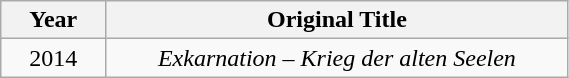<table class="wikitable"  style="text-align:center; width:30%;">
<tr>
<th style="text-align:center; width:10%;">Year</th>
<th style="text-align:center; width:45%;">Original Title</th>
</tr>
<tr>
<td>2014</td>
<td><em>Exkarnation – Krieg der alten Seelen</em></td>
</tr>
</table>
